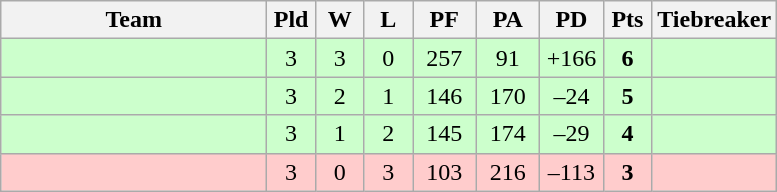<table class="wikitable" style="text-align:center;">
<tr>
<th width=170>Team</th>
<th width=25>Pld</th>
<th width=25>W</th>
<th width=25>L</th>
<th width=35>PF</th>
<th width=35>PA</th>
<th width=35>PD</th>
<th width=25>Pts</th>
<th width=50>Tiebreaker</th>
</tr>
<tr bgcolor=ccffcc>
<td align="left"></td>
<td>3</td>
<td>3</td>
<td>0</td>
<td>257</td>
<td>91</td>
<td>+166</td>
<td><strong>6</strong></td>
<td></td>
</tr>
<tr bgcolor=ccffcc>
<td align="left"></td>
<td>3</td>
<td>2</td>
<td>1</td>
<td>146</td>
<td>170</td>
<td>–24</td>
<td><strong>5</strong></td>
<td></td>
</tr>
<tr bgcolor=ccffcc>
<td align="left"></td>
<td>3</td>
<td>1</td>
<td>2</td>
<td>145</td>
<td>174</td>
<td>–29</td>
<td><strong>4</strong></td>
<td></td>
</tr>
<tr bgcolor=ffcccc>
<td align="left"></td>
<td>3</td>
<td>0</td>
<td>3</td>
<td>103</td>
<td>216</td>
<td>–113</td>
<td><strong>3</strong></td>
<td></td>
</tr>
</table>
